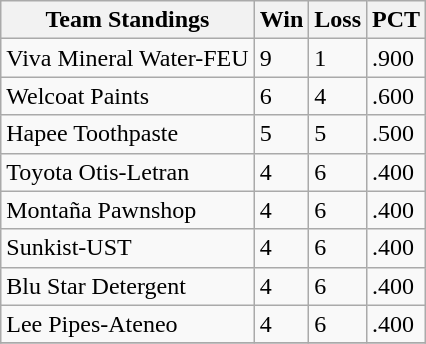<table class="wikitable">
<tr>
<th>Team Standings</th>
<th>Win</th>
<th>Loss</th>
<th>PCT</th>
</tr>
<tr>
<td>Viva Mineral Water-FEU</td>
<td>9</td>
<td>1</td>
<td>.900</td>
</tr>
<tr>
<td>Welcoat Paints</td>
<td>6</td>
<td>4</td>
<td>.600</td>
</tr>
<tr>
<td>Hapee Toothpaste</td>
<td>5</td>
<td>5</td>
<td>.500</td>
</tr>
<tr>
<td>Toyota Otis-Letran</td>
<td>4</td>
<td>6</td>
<td>.400</td>
</tr>
<tr>
<td>Montaña Pawnshop</td>
<td>4</td>
<td>6</td>
<td>.400</td>
</tr>
<tr>
<td>Sunkist-UST</td>
<td>4</td>
<td>6</td>
<td>.400</td>
</tr>
<tr>
<td>Blu Star Detergent</td>
<td>4</td>
<td>6</td>
<td>.400</td>
</tr>
<tr>
<td>Lee Pipes-Ateneo</td>
<td>4</td>
<td>6</td>
<td>.400</td>
</tr>
<tr>
</tr>
</table>
